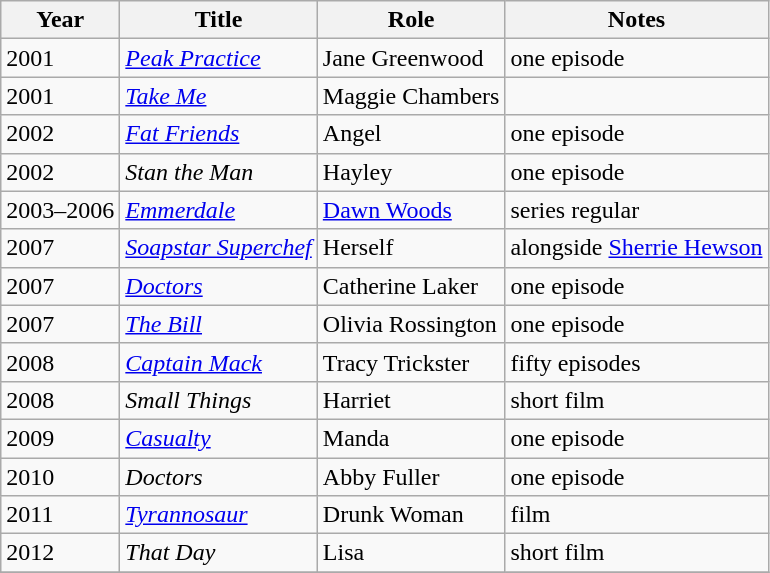<table class="wikitable sortable plainrwheaders">
<tr>
<th>Year</th>
<th>Title</th>
<th>Role</th>
<th class="unsortable">Notes</th>
</tr>
<tr>
<td>2001</td>
<td><em><a href='#'>Peak Practice</a></em></td>
<td>Jane Greenwood</td>
<td>one episode</td>
</tr>
<tr>
<td>2001</td>
<td><em><a href='#'>Take Me</a></em></td>
<td>Maggie Chambers</td>
<td></td>
</tr>
<tr>
<td>2002</td>
<td><em><a href='#'>Fat Friends</a></em></td>
<td>Angel</td>
<td>one episode</td>
</tr>
<tr>
<td>2002</td>
<td><em>Stan the Man</em></td>
<td>Hayley</td>
<td>one episode</td>
</tr>
<tr>
<td>2003–2006</td>
<td><em><a href='#'>Emmerdale</a></em></td>
<td><a href='#'>Dawn Woods</a></td>
<td>series regular</td>
</tr>
<tr>
<td>2007</td>
<td><em><a href='#'>Soapstar Superchef</a></em></td>
<td>Herself</td>
<td>alongside <a href='#'>Sherrie Hewson</a></td>
</tr>
<tr>
<td>2007</td>
<td><em><a href='#'>Doctors</a></em></td>
<td>Catherine Laker</td>
<td>one episode</td>
</tr>
<tr>
<td>2007</td>
<td><em><a href='#'>The Bill</a></em></td>
<td>Olivia Rossington</td>
<td>one episode</td>
</tr>
<tr>
<td>2008</td>
<td><em><a href='#'>Captain Mack</a></em></td>
<td>Tracy Trickster</td>
<td>fifty episodes</td>
</tr>
<tr>
<td>2008</td>
<td><em>Small Things</em></td>
<td>Harriet</td>
<td>short film</td>
</tr>
<tr>
<td>2009</td>
<td><em><a href='#'>Casualty</a></em></td>
<td>Manda</td>
<td>one episode</td>
</tr>
<tr>
<td>2010</td>
<td><em>Doctors</em></td>
<td>Abby Fuller</td>
<td>one episode</td>
</tr>
<tr>
<td>2011</td>
<td><em><a href='#'>Tyrannosaur</a></em></td>
<td>Drunk Woman</td>
<td>film</td>
</tr>
<tr>
<td>2012</td>
<td><em>That Day</em></td>
<td>Lisa</td>
<td>short film</td>
</tr>
<tr>
</tr>
</table>
